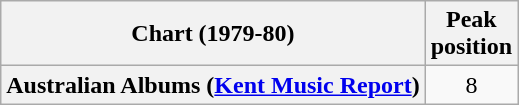<table class="wikitable sortable plainrowheaders" style="text-align:center">
<tr>
<th scope="col">Chart (1979-80)</th>
<th scope="col">Peak<br>position</th>
</tr>
<tr>
<th scope=row>Australian Albums (<a href='#'>Kent Music Report</a>)</th>
<td align="center">8</td>
</tr>
</table>
